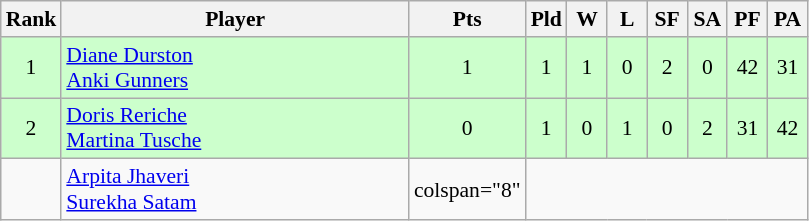<table class=wikitable style="text-align:center; font-size:90%">
<tr>
<th width="20">Rank</th>
<th width="225">Player</th>
<th width="20">Pts</th>
<th width="20">Pld</th>
<th width="20">W</th>
<th width="20">L</th>
<th width="20">SF</th>
<th width="20">SA</th>
<th width="20">PF</th>
<th width="20">PA</th>
</tr>
<tr bgcolor="#ccffcc">
<td>1</td>
<td style="text-align:left"> <a href='#'>Diane Durston</a><br> <a href='#'>Anki Gunners</a></td>
<td>1</td>
<td>1</td>
<td>1</td>
<td>0</td>
<td>2</td>
<td>0</td>
<td>42</td>
<td>31</td>
</tr>
<tr bgcolor="#ccffcc">
<td>2</td>
<td style="text-align:left"> <a href='#'>Doris Reriche</a><br> <a href='#'>Martina Tusche</a></td>
<td>0</td>
<td>1</td>
<td>0</td>
<td>1</td>
<td>0</td>
<td>2</td>
<td>31</td>
<td>42</td>
</tr>
<tr>
<td></td>
<td style="text-align:left"> <a href='#'>Arpita Jhaveri</a><br> <a href='#'>Surekha Satam</a></td>
<td>colspan="8" </td>
</tr>
</table>
